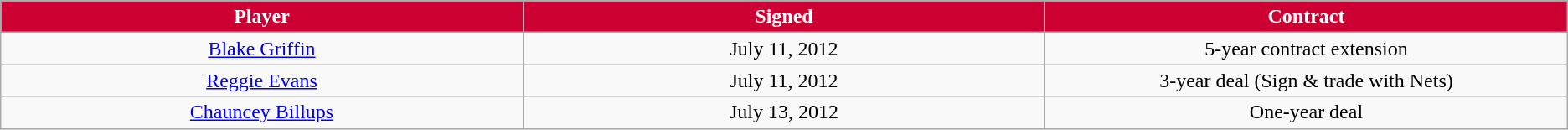<table class="wikitable sortable sortable">
<tr>
<th style="background:#CC0033; color:white" width="10%">Player</th>
<th style="background:#CC0033; color:white" width="10%">Signed</th>
<th style="background:#CC0033; color:white" width="10%">Contract</th>
</tr>
<tr style="text-align: center">
<td><a href='#'>Blake Griffin</a></td>
<td>July 11, 2012</td>
<td>5-year contract extension</td>
</tr>
<tr style="text-align: center">
<td><a href='#'>Reggie Evans</a></td>
<td>July 11, 2012</td>
<td>3-year deal (Sign & trade with Nets)</td>
</tr>
<tr style="text-align: center">
<td><a href='#'>Chauncey Billups</a></td>
<td>July 13, 2012</td>
<td>One-year deal</td>
</tr>
</table>
